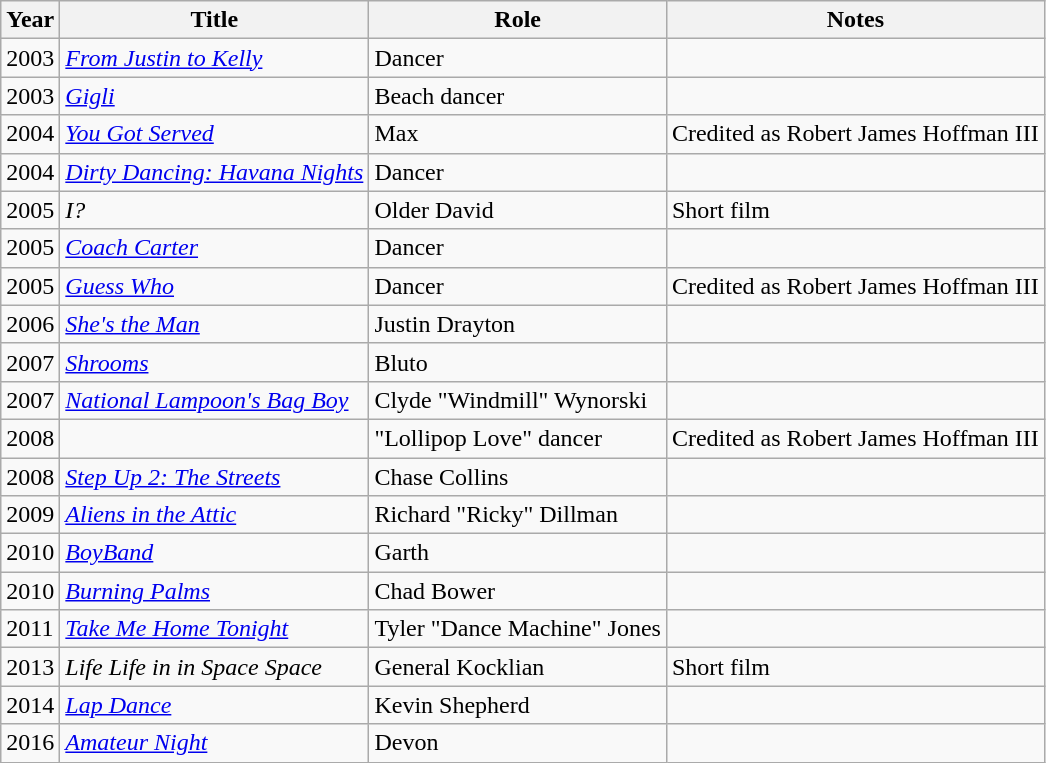<table class="wikitable sortable">
<tr>
<th>Year</th>
<th>Title</th>
<th>Role</th>
<th class="unsortable">Notes</th>
</tr>
<tr>
<td>2003</td>
<td><em><a href='#'>From Justin to Kelly</a></em></td>
<td>Dancer</td>
<td></td>
</tr>
<tr>
<td>2003</td>
<td><em><a href='#'>Gigli</a></em></td>
<td>Beach dancer</td>
<td></td>
</tr>
<tr>
<td>2004</td>
<td><em><a href='#'>You Got Served</a></em></td>
<td>Max</td>
<td>Credited as Robert James Hoffman III</td>
</tr>
<tr>
<td>2004</td>
<td><em><a href='#'>Dirty Dancing: Havana Nights</a></em></td>
<td>Dancer</td>
<td></td>
</tr>
<tr>
<td>2005</td>
<td><em>I?</em></td>
<td>Older David</td>
<td>Short film</td>
</tr>
<tr>
<td>2005</td>
<td><em><a href='#'>Coach Carter</a></em></td>
<td>Dancer</td>
<td></td>
</tr>
<tr>
<td>2005</td>
<td><em><a href='#'>Guess Who</a></em></td>
<td>Dancer</td>
<td>Credited as Robert James Hoffman III</td>
</tr>
<tr>
<td>2006</td>
<td><em><a href='#'>She's the Man</a></em></td>
<td>Justin Drayton</td>
<td></td>
</tr>
<tr>
<td>2007</td>
<td><em><a href='#'>Shrooms</a></em></td>
<td>Bluto</td>
<td></td>
</tr>
<tr>
<td>2007</td>
<td><em><a href='#'>National Lampoon's Bag Boy</a></em></td>
<td>Clyde "Windmill" Wynorski</td>
<td></td>
</tr>
<tr>
<td>2008</td>
<td><em></em></td>
<td>"Lollipop Love" dancer</td>
<td>Credited as Robert James Hoffman III</td>
</tr>
<tr>
<td>2008</td>
<td><em><a href='#'>Step Up 2: The Streets</a></em></td>
<td>Chase Collins</td>
<td></td>
</tr>
<tr>
<td>2009</td>
<td><em><a href='#'>Aliens in the Attic</a></em></td>
<td>Richard "Ricky" Dillman</td>
<td></td>
</tr>
<tr>
<td>2010</td>
<td><em><a href='#'>BoyBand</a></em></td>
<td>Garth</td>
<td></td>
</tr>
<tr>
<td>2010</td>
<td><em><a href='#'>Burning Palms</a></em></td>
<td>Chad Bower</td>
<td></td>
</tr>
<tr>
<td>2011</td>
<td><em><a href='#'>Take Me Home Tonight</a></em></td>
<td>Tyler "Dance Machine" Jones</td>
<td></td>
</tr>
<tr>
<td>2013</td>
<td><em>Life Life in in Space Space</em></td>
<td>General Kocklian</td>
<td>Short film</td>
</tr>
<tr>
<td>2014</td>
<td><em><a href='#'>Lap Dance</a></em></td>
<td>Kevin Shepherd</td>
<td></td>
</tr>
<tr>
<td>2016</td>
<td><em><a href='#'>Amateur Night</a></em></td>
<td>Devon</td>
<td></td>
</tr>
</table>
